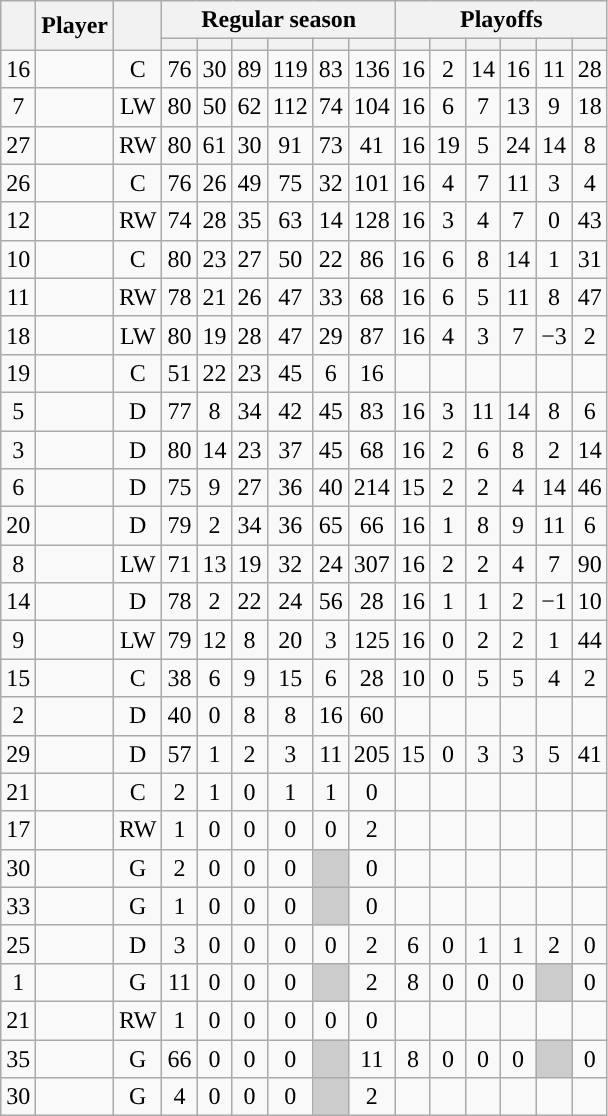<table class="wikitable sortable plainrowheaders" style="text-align:center;">
<tr>
<th scope="col" data-sort-type="number" rowspan="2"></th>
<th scope="col" rowspan="2">Player</th>
<th scope="col" rowspan="2"></th>
<th scope=colgroup colspan=6>Regular season</th>
<th scope=colgroup colspan=6>Playoffs</th>
</tr>
<tr>
<th scope="col" data-sort-type="number"></th>
<th scope="col" data-sort-type="number"></th>
<th scope="col" data-sort-type="number"></th>
<th scope="col" data-sort-type="number"></th>
<th scope="col" data-sort-type="number"></th>
<th scope="col" data-sort-type="number"></th>
<th scope="col" data-sort-type="number"></th>
<th scope="col" data-sort-type="number"></th>
<th scope="col" data-sort-type="number"></th>
<th scope="col" data-sort-type="number"></th>
<th scope="col" data-sort-type="number"></th>
<th scope="col" data-sort-type="number"></th>
</tr>
<tr>
<td scope="row">16</td>
<td align="left"></td>
<td>C</td>
<td>76</td>
<td>30</td>
<td>89</td>
<td>119</td>
<td>83</td>
<td>136</td>
<td>16</td>
<td>2</td>
<td>14</td>
<td>16</td>
<td>11</td>
<td>28</td>
</tr>
<tr>
<td scope="row">7</td>
<td align="left"></td>
<td>LW</td>
<td>80</td>
<td>50</td>
<td>62</td>
<td>112</td>
<td>74</td>
<td>104</td>
<td>16</td>
<td>6</td>
<td>7</td>
<td>13</td>
<td>9</td>
<td>18</td>
</tr>
<tr>
<td scope="row">27</td>
<td align="left"></td>
<td>RW</td>
<td>80</td>
<td>61</td>
<td>30</td>
<td>91</td>
<td>73</td>
<td>41</td>
<td>16</td>
<td>19</td>
<td>5</td>
<td>24</td>
<td>14</td>
<td>8</td>
</tr>
<tr>
<td scope="row">26</td>
<td align="left"></td>
<td>C</td>
<td>76</td>
<td>26</td>
<td>49</td>
<td>75</td>
<td>32</td>
<td>101</td>
<td>16</td>
<td>4</td>
<td>7</td>
<td>11</td>
<td>3</td>
<td>4</td>
</tr>
<tr>
<td scope="row">12</td>
<td align="left"></td>
<td>RW</td>
<td>74</td>
<td>28</td>
<td>35</td>
<td>63</td>
<td>14</td>
<td>128</td>
<td>16</td>
<td>3</td>
<td>4</td>
<td>7</td>
<td>0</td>
<td>43</td>
</tr>
<tr>
<td scope="row">10</td>
<td align="left"></td>
<td>C</td>
<td>80</td>
<td>23</td>
<td>27</td>
<td>50</td>
<td>22</td>
<td>86</td>
<td>16</td>
<td>6</td>
<td>8</td>
<td>14</td>
<td>1</td>
<td>31</td>
</tr>
<tr>
<td scope="row">11</td>
<td align="left"></td>
<td>RW</td>
<td>78</td>
<td>21</td>
<td>26</td>
<td>47</td>
<td>33</td>
<td>68</td>
<td>16</td>
<td>6</td>
<td>5</td>
<td>11</td>
<td>8</td>
<td>47</td>
</tr>
<tr>
<td scope="row">18</td>
<td align="left"></td>
<td>LW</td>
<td>80</td>
<td>19</td>
<td>28</td>
<td>47</td>
<td>29</td>
<td>87</td>
<td>16</td>
<td>4</td>
<td>3</td>
<td>7</td>
<td>−3</td>
<td>2</td>
</tr>
<tr>
<td scope="row">19</td>
<td align="left"></td>
<td>C</td>
<td>51</td>
<td>22</td>
<td>23</td>
<td>45</td>
<td>6</td>
<td>16</td>
<td></td>
<td></td>
<td></td>
<td></td>
<td></td>
<td></td>
</tr>
<tr>
<td scope="row">5</td>
<td align="left"></td>
<td>D</td>
<td>77</td>
<td>8</td>
<td>34</td>
<td>42</td>
<td>45</td>
<td>83</td>
<td>16</td>
<td>3</td>
<td>11</td>
<td>14</td>
<td>8</td>
<td>6</td>
</tr>
<tr>
<td scope="row">3</td>
<td align="left"></td>
<td>D</td>
<td>80</td>
<td>14</td>
<td>23</td>
<td>37</td>
<td>45</td>
<td>68</td>
<td>16</td>
<td>2</td>
<td>6</td>
<td>8</td>
<td>2</td>
<td>14</td>
</tr>
<tr>
<td scope="row">6</td>
<td align="left"></td>
<td>D</td>
<td>75</td>
<td>9</td>
<td>27</td>
<td>36</td>
<td>40</td>
<td>214</td>
<td>15</td>
<td>2</td>
<td>2</td>
<td>4</td>
<td>14</td>
<td>46</td>
</tr>
<tr>
<td scope="row">20</td>
<td align="left"></td>
<td>D</td>
<td>79</td>
<td>2</td>
<td>34</td>
<td>36</td>
<td>65</td>
<td>66</td>
<td>16</td>
<td>1</td>
<td>8</td>
<td>9</td>
<td>11</td>
<td>6</td>
</tr>
<tr>
<td scope="row">8</td>
<td align="left"></td>
<td>LW</td>
<td>71</td>
<td>13</td>
<td>19</td>
<td>32</td>
<td>24</td>
<td>307</td>
<td>16</td>
<td>2</td>
<td>2</td>
<td>4</td>
<td>7</td>
<td>90</td>
</tr>
<tr>
<td scope="row">14</td>
<td align="left"></td>
<td>D</td>
<td>78</td>
<td>2</td>
<td>22</td>
<td>24</td>
<td>56</td>
<td>28</td>
<td>16</td>
<td>1</td>
<td>1</td>
<td>2</td>
<td>−1</td>
<td>10</td>
</tr>
<tr>
<td scope="row">9</td>
<td align="left"></td>
<td>LW</td>
<td>79</td>
<td>12</td>
<td>8</td>
<td>20</td>
<td>3</td>
<td>125</td>
<td>16</td>
<td>0</td>
<td>2</td>
<td>2</td>
<td>1</td>
<td>44</td>
</tr>
<tr>
<td scope="row">15</td>
<td align="left"></td>
<td>C</td>
<td>38</td>
<td>6</td>
<td>9</td>
<td>15</td>
<td>6</td>
<td>28</td>
<td>10</td>
<td>0</td>
<td>5</td>
<td>5</td>
<td>4</td>
<td>2</td>
</tr>
<tr>
<td scope="row">2</td>
<td align="left"></td>
<td>D</td>
<td>40</td>
<td>0</td>
<td>8</td>
<td>8</td>
<td>16</td>
<td>60</td>
<td></td>
<td></td>
<td></td>
<td></td>
<td></td>
<td></td>
</tr>
<tr>
<td scope="row">29</td>
<td align="left"></td>
<td>D</td>
<td>57</td>
<td>1</td>
<td>2</td>
<td>3</td>
<td>11</td>
<td>205</td>
<td>15</td>
<td>0</td>
<td>3</td>
<td>3</td>
<td>5</td>
<td>41</td>
</tr>
<tr>
<td scope="row">21</td>
<td align="left"></td>
<td>C</td>
<td>2</td>
<td>1</td>
<td>0</td>
<td>1</td>
<td>1</td>
<td>0</td>
<td></td>
<td></td>
<td></td>
<td></td>
<td></td>
<td></td>
</tr>
<tr>
<td scope="row">17</td>
<td align="left"></td>
<td>RW</td>
<td>1</td>
<td>0</td>
<td>0</td>
<td>0</td>
<td>0</td>
<td>2</td>
<td></td>
<td></td>
<td></td>
<td></td>
<td></td>
<td></td>
</tr>
<tr>
<td scope="row">30</td>
<td align="left"></td>
<td>G</td>
<td>2</td>
<td>0</td>
<td>0</td>
<td>0</td>
<td style="background:#ccc"></td>
<td>0</td>
<td></td>
<td></td>
<td></td>
<td></td>
<td></td>
<td></td>
</tr>
<tr>
<td scope="row">33</td>
<td align="left"></td>
<td>G</td>
<td>1</td>
<td>0</td>
<td>0</td>
<td>0</td>
<td style="background:#ccc"></td>
<td>0</td>
<td></td>
<td></td>
<td></td>
<td></td>
<td></td>
<td></td>
</tr>
<tr>
<td scope="row">25</td>
<td align="left"></td>
<td>D</td>
<td>3</td>
<td>0</td>
<td>0</td>
<td>0</td>
<td>0</td>
<td>2</td>
<td>6</td>
<td>0</td>
<td>1</td>
<td>1</td>
<td>2</td>
<td>0</td>
</tr>
<tr>
<td scope="row">1</td>
<td align="left"></td>
<td>G</td>
<td>11</td>
<td>0</td>
<td>0</td>
<td>0</td>
<td style="background:#ccc"></td>
<td>2</td>
<td>8</td>
<td>0</td>
<td>0</td>
<td>0</td>
<td style="background:#ccc"></td>
<td>0</td>
</tr>
<tr>
<td scope="row">21</td>
<td align="left"></td>
<td>RW</td>
<td>1</td>
<td>0</td>
<td>0</td>
<td>0</td>
<td>0</td>
<td>0</td>
<td></td>
<td></td>
<td></td>
<td></td>
<td></td>
<td></td>
</tr>
<tr>
<td scope="row">35</td>
<td align="left"></td>
<td>G</td>
<td>66</td>
<td>0</td>
<td>0</td>
<td>0</td>
<td style="background:#ccc"></td>
<td>11</td>
<td>8</td>
<td>0</td>
<td>0</td>
<td>0</td>
<td style="background:#ccc"></td>
<td>0</td>
</tr>
<tr>
<td scope="row">30</td>
<td align="left"></td>
<td>G</td>
<td>4</td>
<td>0</td>
<td>0</td>
<td>0</td>
<td style="background:#ccc"></td>
<td>2</td>
<td></td>
<td></td>
<td></td>
<td></td>
<td></td>
<td></td>
</tr>
</table>
